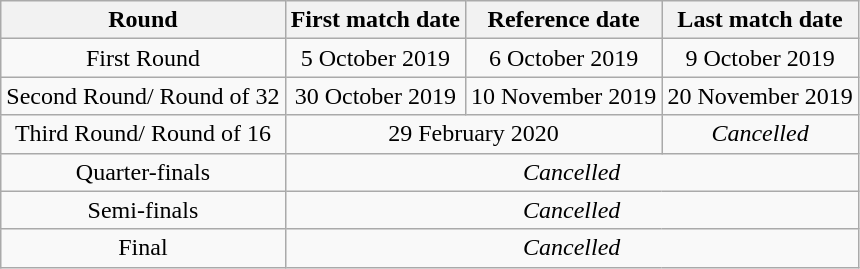<table class="wikitable" style="text-align:center">
<tr>
<th>Round</th>
<th>First match date</th>
<th>Reference date</th>
<th>Last match date</th>
</tr>
<tr>
<td>First Round</td>
<td>5 October 2019</td>
<td>6 October 2019</td>
<td>9 October 2019</td>
</tr>
<tr>
<td>Second Round/ Round of 32</td>
<td>30 October 2019</td>
<td>10 November 2019</td>
<td>20 November 2019</td>
</tr>
<tr>
<td>Third Round/ Round of 16</td>
<td colspan=2>29 February 2020</td>
<td><em>Cancelled</em></td>
</tr>
<tr>
<td>Quarter-finals</td>
<td colspan=3><em>Cancelled</em></td>
</tr>
<tr>
<td>Semi-finals</td>
<td colspan=3><em>Cancelled</em></td>
</tr>
<tr>
<td>Final</td>
<td colspan=3><em>Cancelled</em></td>
</tr>
</table>
